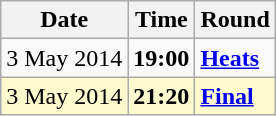<table class="wikitable">
<tr>
<th>Date</th>
<th>Time</th>
<th>Round</th>
</tr>
<tr>
<td>3 May 2014</td>
<td><strong>19:00</strong></td>
<td><strong><a href='#'>Heats</a></strong></td>
</tr>
<tr style=background:lemonchiffon>
<td>3 May 2014</td>
<td><strong>21:20</strong></td>
<td><strong><a href='#'>Final</a></strong></td>
</tr>
</table>
